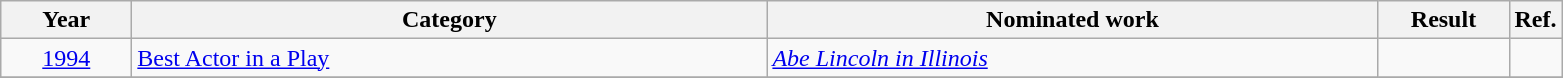<table class=wikitable>
<tr>
<th scope="col" style="width:5em;">Year</th>
<th scope="col" style="width:26em;">Category</th>
<th scope="col" style="width:25em;">Nominated work</th>
<th scope="col" style="width:5em;">Result</th>
<th>Ref.</th>
</tr>
<tr>
<td style="text-align:center;"><a href='#'>1994</a></td>
<td><a href='#'>Best Actor in a Play</a></td>
<td><em><a href='#'>Abe Lincoln in Illinois</a></em></td>
<td></td>
<td></td>
</tr>
<tr>
</tr>
</table>
